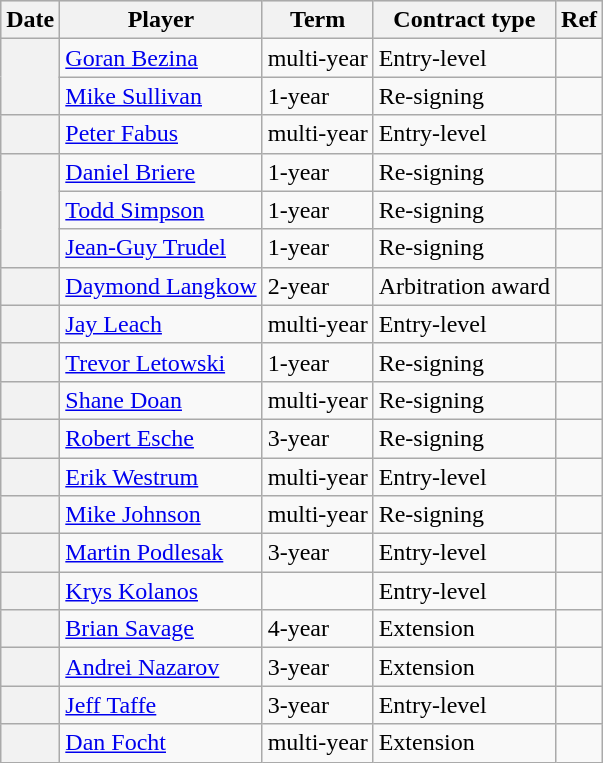<table class="wikitable plainrowheaders">
<tr style="background:#ddd; text-align:center;">
<th>Date</th>
<th>Player</th>
<th>Term</th>
<th>Contract type</th>
<th>Ref</th>
</tr>
<tr>
<th scope="row" rowspan=2></th>
<td><a href='#'>Goran Bezina</a></td>
<td>multi-year</td>
<td>Entry-level</td>
<td></td>
</tr>
<tr>
<td><a href='#'>Mike Sullivan</a></td>
<td>1-year</td>
<td>Re-signing</td>
<td></td>
</tr>
<tr>
<th scope="row"></th>
<td><a href='#'>Peter Fabus</a></td>
<td>multi-year</td>
<td>Entry-level</td>
<td></td>
</tr>
<tr>
<th scope="row" rowspan=3></th>
<td><a href='#'>Daniel Briere</a></td>
<td>1-year</td>
<td>Re-signing</td>
<td></td>
</tr>
<tr>
<td><a href='#'>Todd Simpson</a></td>
<td>1-year</td>
<td>Re-signing</td>
<td></td>
</tr>
<tr>
<td><a href='#'>Jean-Guy Trudel</a></td>
<td>1-year</td>
<td>Re-signing</td>
<td></td>
</tr>
<tr>
<th scope="row"></th>
<td><a href='#'>Daymond Langkow</a></td>
<td>2-year</td>
<td>Arbitration award</td>
<td></td>
</tr>
<tr>
<th scope="row"></th>
<td><a href='#'>Jay Leach</a></td>
<td>multi-year</td>
<td>Entry-level</td>
<td></td>
</tr>
<tr>
<th scope="row"></th>
<td><a href='#'>Trevor Letowski</a></td>
<td>1-year</td>
<td>Re-signing</td>
<td></td>
</tr>
<tr>
<th scope="row"></th>
<td><a href='#'>Shane Doan</a></td>
<td>multi-year</td>
<td>Re-signing</td>
<td></td>
</tr>
<tr>
<th scope="row"></th>
<td><a href='#'>Robert Esche</a></td>
<td>3-year</td>
<td>Re-signing</td>
<td></td>
</tr>
<tr>
<th scope="row"></th>
<td><a href='#'>Erik Westrum</a></td>
<td>multi-year</td>
<td>Entry-level</td>
<td></td>
</tr>
<tr>
<th scope="row"></th>
<td><a href='#'>Mike Johnson</a></td>
<td>multi-year</td>
<td>Re-signing</td>
<td></td>
</tr>
<tr>
<th scope="row"></th>
<td><a href='#'>Martin Podlesak</a></td>
<td>3-year</td>
<td>Entry-level</td>
<td></td>
</tr>
<tr>
<th scope="row"></th>
<td><a href='#'>Krys Kolanos</a></td>
<td></td>
<td>Entry-level</td>
<td></td>
</tr>
<tr>
<th scope="row"></th>
<td><a href='#'>Brian Savage</a></td>
<td>4-year</td>
<td>Extension</td>
<td></td>
</tr>
<tr>
<th scope="row"></th>
<td><a href='#'>Andrei Nazarov</a></td>
<td>3-year</td>
<td>Extension</td>
<td></td>
</tr>
<tr>
<th scope="row"></th>
<td><a href='#'>Jeff Taffe</a></td>
<td>3-year</td>
<td>Entry-level</td>
<td></td>
</tr>
<tr>
<th scope="row"></th>
<td><a href='#'>Dan Focht</a></td>
<td>multi-year</td>
<td>Extension</td>
<td></td>
</tr>
</table>
